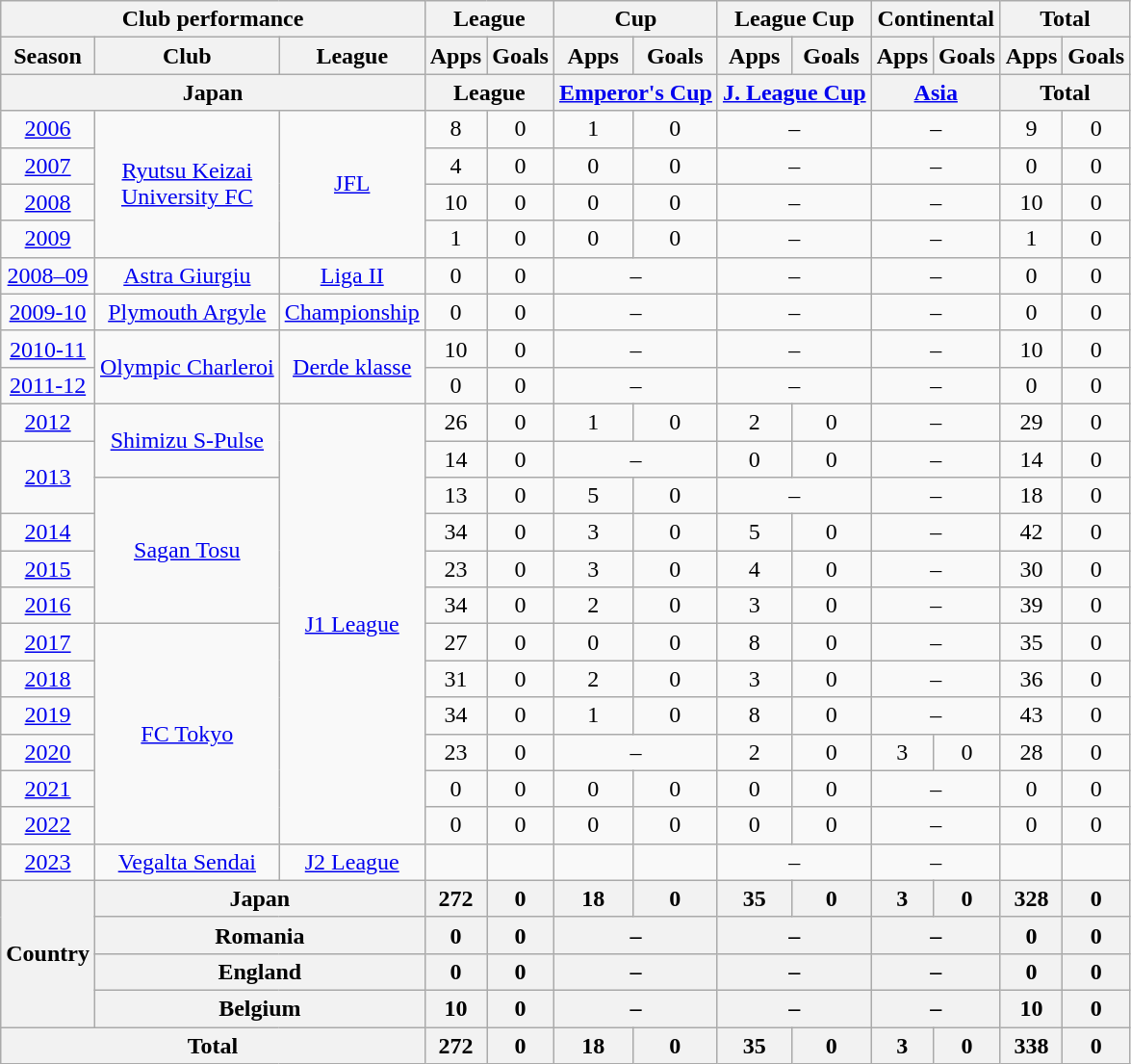<table class="wikitable" style="text-align:center;">
<tr>
<th colspan=3>Club performance</th>
<th colspan=2>League</th>
<th colspan=2>Cup</th>
<th colspan=2>League Cup</th>
<th colspan=2>Continental</th>
<th colspan=2>Total</th>
</tr>
<tr>
<th>Season</th>
<th>Club</th>
<th>League</th>
<th>Apps</th>
<th>Goals</th>
<th>Apps</th>
<th>Goals</th>
<th>Apps</th>
<th>Goals</th>
<th>Apps</th>
<th>Goals</th>
<th>Apps</th>
<th>Goals</th>
</tr>
<tr>
<th colspan=3>Japan</th>
<th colspan=2>League</th>
<th colspan=2><a href='#'>Emperor's Cup</a></th>
<th colspan=2><a href='#'>J. League Cup</a></th>
<th colspan=2><a href='#'>Asia</a></th>
<th colspan=2>Total</th>
</tr>
<tr>
<td><a href='#'>2006</a></td>
<td rowspan="4"><a href='#'>Ryutsu Keizai<br>University FC</a></td>
<td rowspan="4"><a href='#'>JFL</a></td>
<td>8</td>
<td>0</td>
<td>1</td>
<td>0</td>
<td colspan="2">–</td>
<td colspan="2">–</td>
<td>9</td>
<td>0</td>
</tr>
<tr>
<td><a href='#'>2007</a></td>
<td>4</td>
<td>0</td>
<td>0</td>
<td>0</td>
<td colspan="2">–</td>
<td colspan="2">–</td>
<td>0</td>
<td>0</td>
</tr>
<tr>
<td><a href='#'>2008</a></td>
<td>10</td>
<td>0</td>
<td>0</td>
<td>0</td>
<td colspan="2">–</td>
<td colspan="2">–</td>
<td>10</td>
<td>0</td>
</tr>
<tr>
<td><a href='#'>2009</a></td>
<td>1</td>
<td>0</td>
<td>0</td>
<td>0</td>
<td colspan="2">–</td>
<td colspan="2">–</td>
<td>1</td>
<td>0</td>
</tr>
<tr>
<td><a href='#'>2008–09</a></td>
<td><a href='#'>Astra Giurgiu</a></td>
<td><a href='#'>Liga II</a></td>
<td>0</td>
<td>0</td>
<td colspan="2">–</td>
<td colspan="2">–</td>
<td colspan="2">–</td>
<td>0</td>
<td>0</td>
</tr>
<tr>
<td><a href='#'>2009-10</a></td>
<td><a href='#'>Plymouth Argyle</a></td>
<td><a href='#'>Championship</a></td>
<td>0</td>
<td>0</td>
<td colspan="2">–</td>
<td colspan="2">–</td>
<td colspan="2">–</td>
<td>0</td>
<td>0</td>
</tr>
<tr>
<td><a href='#'>2010-11</a></td>
<td rowspan="2"><a href='#'>Olympic Charleroi</a></td>
<td rowspan="2"><a href='#'>Derde klasse</a></td>
<td>10</td>
<td>0</td>
<td colspan="2">–</td>
<td colspan="2">–</td>
<td colspan="2">–</td>
<td>10</td>
<td>0</td>
</tr>
<tr>
<td><a href='#'>2011-12</a></td>
<td>0</td>
<td>0</td>
<td colspan="2">–</td>
<td colspan="2">–</td>
<td colspan="2">–</td>
<td>0</td>
<td>0</td>
</tr>
<tr>
<td><a href='#'>2012</a></td>
<td rowspan="2"><a href='#'>Shimizu S-Pulse</a></td>
<td rowspan="12"><a href='#'>J1 League</a></td>
<td>26</td>
<td>0</td>
<td>1</td>
<td>0</td>
<td>2</td>
<td>0</td>
<td colspan="2">–</td>
<td>29</td>
<td>0</td>
</tr>
<tr>
<td rowspan="2"><a href='#'>2013</a></td>
<td>14</td>
<td>0</td>
<td colspan="2">–</td>
<td>0</td>
<td>0</td>
<td colspan="2">–</td>
<td>14</td>
<td>0</td>
</tr>
<tr>
<td rowspan="4"><a href='#'>Sagan Tosu</a></td>
<td>13</td>
<td>0</td>
<td>5</td>
<td>0</td>
<td colspan="2">–</td>
<td colspan="2">–</td>
<td>18</td>
<td>0</td>
</tr>
<tr>
<td><a href='#'>2014</a></td>
<td>34</td>
<td>0</td>
<td>3</td>
<td>0</td>
<td>5</td>
<td>0</td>
<td colspan="2">–</td>
<td>42</td>
<td>0</td>
</tr>
<tr>
<td><a href='#'>2015</a></td>
<td>23</td>
<td>0</td>
<td>3</td>
<td>0</td>
<td>4</td>
<td>0</td>
<td colspan="2">–</td>
<td>30</td>
<td>0</td>
</tr>
<tr>
<td><a href='#'>2016</a></td>
<td>34</td>
<td>0</td>
<td>2</td>
<td>0</td>
<td>3</td>
<td>0</td>
<td colspan="2">–</td>
<td>39</td>
<td>0</td>
</tr>
<tr>
<td><a href='#'>2017</a></td>
<td rowspan="6"><a href='#'>FC Tokyo</a></td>
<td>27</td>
<td>0</td>
<td>0</td>
<td>0</td>
<td>8</td>
<td>0</td>
<td colspan="2">–</td>
<td>35</td>
<td>0</td>
</tr>
<tr>
<td><a href='#'>2018</a></td>
<td>31</td>
<td>0</td>
<td>2</td>
<td>0</td>
<td>3</td>
<td>0</td>
<td colspan="2">–</td>
<td>36</td>
<td>0</td>
</tr>
<tr>
<td><a href='#'>2019</a></td>
<td>34</td>
<td>0</td>
<td>1</td>
<td>0</td>
<td>8</td>
<td>0</td>
<td colspan="2">–</td>
<td>43</td>
<td>0</td>
</tr>
<tr>
<td><a href='#'>2020</a></td>
<td>23</td>
<td>0</td>
<td colspan="2">–</td>
<td>2</td>
<td>0</td>
<td>3</td>
<td>0</td>
<td>28</td>
<td>0</td>
</tr>
<tr>
<td><a href='#'>2021</a></td>
<td>0</td>
<td>0</td>
<td>0</td>
<td>0</td>
<td>0</td>
<td>0</td>
<td colspan="2">–</td>
<td>0</td>
<td>0</td>
</tr>
<tr>
<td><a href='#'>2022</a></td>
<td>0</td>
<td>0</td>
<td>0</td>
<td>0</td>
<td>0</td>
<td>0</td>
<td colspan="2">–</td>
<td>0</td>
<td>0</td>
</tr>
<tr>
<td><a href='#'>2023</a></td>
<td><a href='#'>Vegalta Sendai</a></td>
<td><a href='#'>J2 League</a></td>
<td></td>
<td></td>
<td></td>
<td></td>
<td colspan="2">–</td>
<td colspan="2">–</td>
<td></td>
<td></td>
</tr>
<tr>
<th rowspan="4">Country</th>
<th colspan="2">Japan</th>
<th>272</th>
<th>0</th>
<th>18</th>
<th>0</th>
<th>35</th>
<th>0</th>
<th>3</th>
<th>0</th>
<th>328</th>
<th>0</th>
</tr>
<tr>
<th colspan="2">Romania</th>
<th>0</th>
<th>0</th>
<th colspan="2">–</th>
<th colspan="2">–</th>
<th colspan="2">–</th>
<th>0</th>
<th>0</th>
</tr>
<tr>
<th colspan="2">England</th>
<th>0</th>
<th>0</th>
<th colspan="2">–</th>
<th colspan="2">–</th>
<th colspan="2">–</th>
<th>0</th>
<th>0</th>
</tr>
<tr>
<th colspan="2">Belgium</th>
<th>10</th>
<th>0</th>
<th colspan="2">–</th>
<th colspan="2">–</th>
<th colspan="2">–</th>
<th>10</th>
<th>0</th>
</tr>
<tr>
<th colspan="3">Total</th>
<th>272</th>
<th>0</th>
<th>18</th>
<th>0</th>
<th>35</th>
<th>0</th>
<th>3</th>
<th>0</th>
<th>338</th>
<th>0</th>
</tr>
</table>
